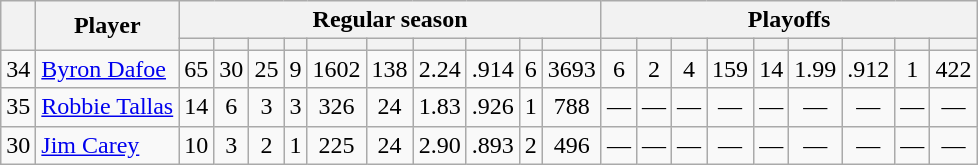<table class="wikitable plainrowheaders" style="text-align:center;">
<tr>
<th scope="col" rowspan="2"></th>
<th scope="col" rowspan="2">Player</th>
<th scope=colgroup colspan=10>Regular season</th>
<th scope=colgroup colspan=9>Playoffs</th>
</tr>
<tr>
<th scope="col"></th>
<th scope="col"></th>
<th scope="col"></th>
<th scope="col"></th>
<th scope="col"></th>
<th scope="col"></th>
<th scope="col"></th>
<th scope="col"></th>
<th scope="col"></th>
<th scope="col"></th>
<th scope="col"></th>
<th scope="col"></th>
<th scope="col"></th>
<th scope="col"></th>
<th scope="col"></th>
<th scope="col"></th>
<th scope="col"></th>
<th scope="col"></th>
<th scope="col"></th>
</tr>
<tr>
<td scope="row">34</td>
<td align="left"><a href='#'>Byron Dafoe</a></td>
<td>65</td>
<td>30</td>
<td>25</td>
<td>9</td>
<td>1602</td>
<td>138</td>
<td>2.24</td>
<td>.914</td>
<td>6</td>
<td>3693</td>
<td>6</td>
<td>2</td>
<td>4</td>
<td>159</td>
<td>14</td>
<td>1.99</td>
<td>.912</td>
<td>1</td>
<td>422</td>
</tr>
<tr>
<td scope="row">35</td>
<td align="left"><a href='#'>Robbie Tallas</a></td>
<td>14</td>
<td>6</td>
<td>3</td>
<td>3</td>
<td>326</td>
<td>24</td>
<td>1.83</td>
<td>.926</td>
<td>1</td>
<td>788</td>
<td>—</td>
<td>—</td>
<td>—</td>
<td>—</td>
<td>—</td>
<td>—</td>
<td>—</td>
<td>—</td>
<td>—</td>
</tr>
<tr>
<td scope="row">30</td>
<td align="left"><a href='#'>Jim Carey</a></td>
<td>10</td>
<td>3</td>
<td>2</td>
<td>1</td>
<td>225</td>
<td>24</td>
<td>2.90</td>
<td>.893</td>
<td>2</td>
<td>496</td>
<td>—</td>
<td>—</td>
<td>—</td>
<td>—</td>
<td>—</td>
<td>—</td>
<td>—</td>
<td>—</td>
<td>—</td>
</tr>
</table>
